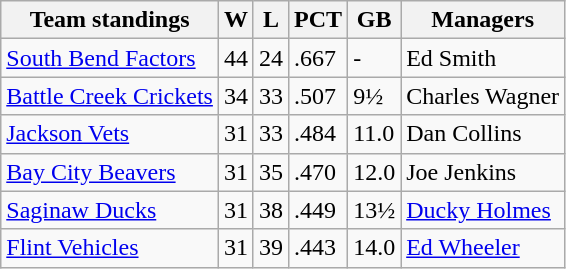<table class="wikitable">
<tr>
<th>Team standings</th>
<th>W</th>
<th>L</th>
<th>PCT</th>
<th>GB</th>
<th>Managers</th>
</tr>
<tr>
<td><a href='#'>South Bend Factors</a></td>
<td>44</td>
<td>24</td>
<td>.667</td>
<td>-</td>
<td>Ed Smith</td>
</tr>
<tr>
<td><a href='#'>Battle Creek Crickets</a></td>
<td>34</td>
<td>33</td>
<td>.507</td>
<td>9½</td>
<td>Charles Wagner</td>
</tr>
<tr>
<td><a href='#'>Jackson Vets</a></td>
<td>31</td>
<td>33</td>
<td>.484</td>
<td>11.0</td>
<td>Dan Collins</td>
</tr>
<tr>
<td><a href='#'>Bay City Beavers</a></td>
<td>31</td>
<td>35</td>
<td>.470</td>
<td>12.0</td>
<td>Joe Jenkins</td>
</tr>
<tr>
<td><a href='#'>Saginaw Ducks</a></td>
<td>31</td>
<td>38</td>
<td>.449</td>
<td>13½</td>
<td><a href='#'>Ducky Holmes</a></td>
</tr>
<tr>
<td><a href='#'>Flint Vehicles</a></td>
<td>31</td>
<td>39</td>
<td>.443</td>
<td>14.0</td>
<td><a href='#'>Ed Wheeler</a></td>
</tr>
</table>
